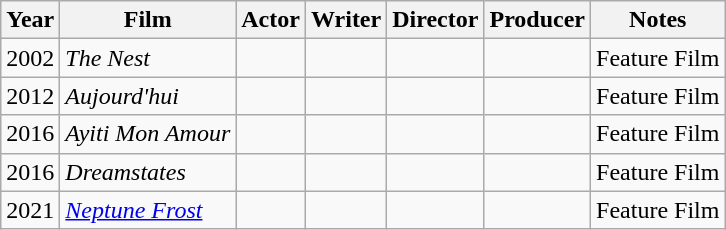<table class="wikitable sortable">
<tr>
<th>Year</th>
<th>Film</th>
<th>Actor</th>
<th>Writer</th>
<th>Director</th>
<th>Producer</th>
<th>Notes</th>
</tr>
<tr>
<td>2002</td>
<td><em>The Nest</em></td>
<td style="text-align:center;"></td>
<td style="text-align:center;"></td>
<td style="text-align:center;"></td>
<td style="text-align:center;"></td>
<td>Feature Film</td>
</tr>
<tr>
<td>2012</td>
<td><em>Aujourd'hui</em></td>
<td style="text-align:center;"></td>
<td style="text-align:center;"></td>
<td style="text-align:center;"></td>
<td style="text-align:center;"></td>
<td>Feature Film</td>
</tr>
<tr>
<td>2016</td>
<td><em>Ayiti Mon Amour</em></td>
<td style="text-align:center;"></td>
<td style="text-align:center;"></td>
<td style="text-align:center;"></td>
<td style="text-align:center;"></td>
<td>Feature Film</td>
</tr>
<tr>
<td>2016</td>
<td><em>Dreamstates</em></td>
<td style="text-align:center;"></td>
<td style="text-align:center;"></td>
<td style="text-align:center;"></td>
<td style="text-align:center;"></td>
<td>Feature Film</td>
</tr>
<tr>
<td>2021</td>
<td><em><a href='#'>Neptune Frost</a></em></td>
<td style="text-align:center;"></td>
<td style="text-align:center;"></td>
<td style="text-align:center;"></td>
<td style="text-align:center;"></td>
<td>Feature Film</td>
</tr>
</table>
